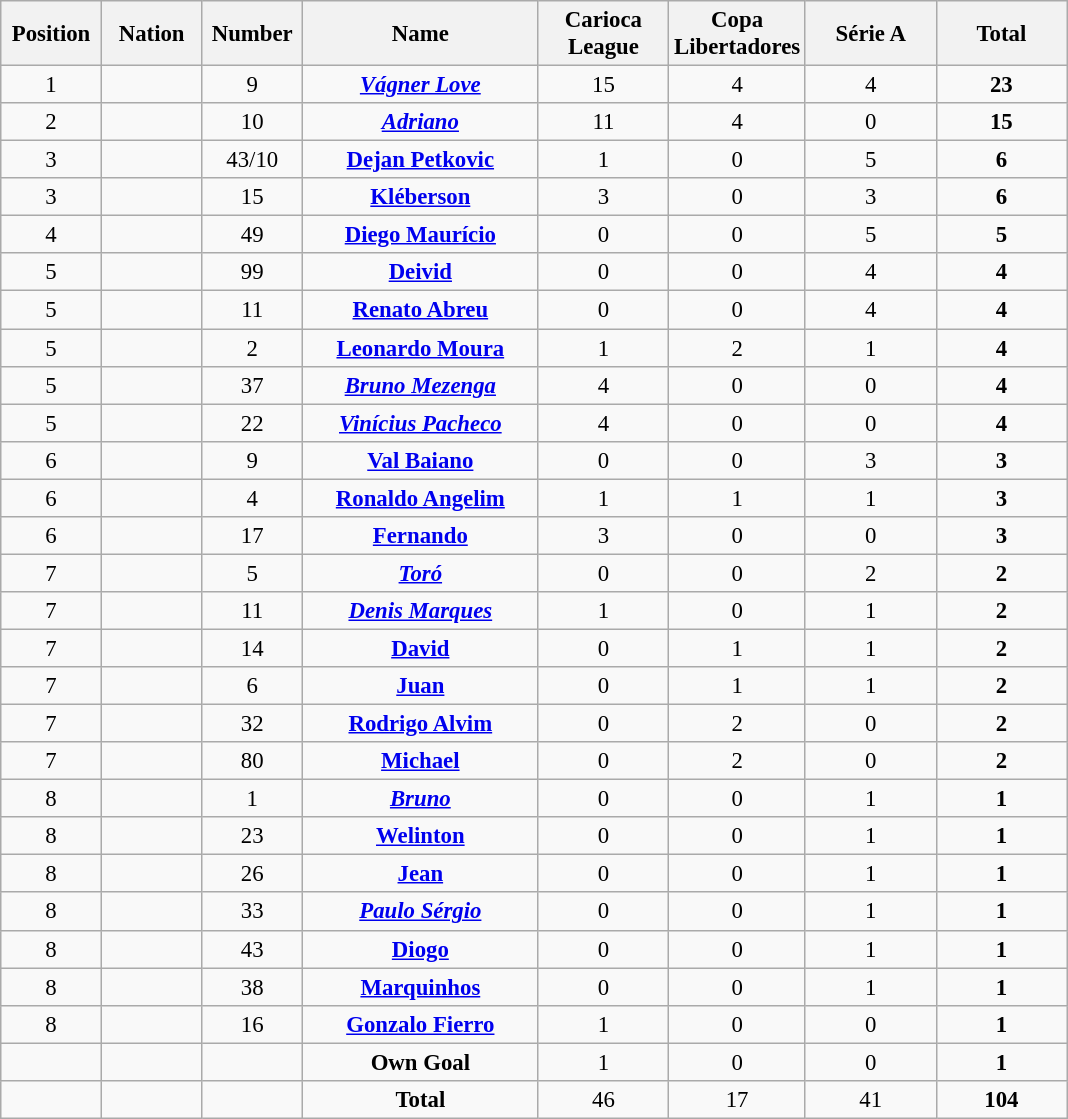<table class="wikitable" style="font-size: 95%; text-align: center;">
<tr>
<th width=60>Position</th>
<th width=60>Nation</th>
<th width=60>Number</th>
<th width=150>Name</th>
<th width=80>Carioca League</th>
<th width=80>Copa Libertadores</th>
<th width=80>Série A</th>
<th width=80>Total</th>
</tr>
<tr>
<td>1</td>
<td></td>
<td>9</td>
<td><strong><em><a href='#'>Vágner Love</a></em></strong></td>
<td>15</td>
<td>4</td>
<td>4</td>
<td><strong>23</strong></td>
</tr>
<tr>
<td>2</td>
<td></td>
<td>10</td>
<td><strong><em><a href='#'>Adriano</a></em></strong></td>
<td>11</td>
<td>4</td>
<td>0</td>
<td><strong>15</strong></td>
</tr>
<tr>
<td>3</td>
<td></td>
<td>43/10</td>
<td><strong><a href='#'>Dejan Petkovic</a></strong></td>
<td>1</td>
<td>0</td>
<td>5</td>
<td><strong>6</strong></td>
</tr>
<tr>
<td>3</td>
<td></td>
<td>15</td>
<td><strong><a href='#'>Kléberson</a></strong></td>
<td>3</td>
<td>0</td>
<td>3</td>
<td><strong>6</strong></td>
</tr>
<tr>
<td>4</td>
<td></td>
<td>49</td>
<td><strong><a href='#'>Diego Maurício</a></strong></td>
<td>0</td>
<td>0</td>
<td>5</td>
<td><strong>5</strong></td>
</tr>
<tr>
<td>5</td>
<td></td>
<td>99</td>
<td><strong><a href='#'>Deivid</a></strong></td>
<td>0</td>
<td>0</td>
<td>4</td>
<td><strong>4</strong></td>
</tr>
<tr>
<td>5</td>
<td></td>
<td>11</td>
<td><strong><a href='#'>Renato Abreu</a></strong></td>
<td>0</td>
<td>0</td>
<td>4</td>
<td><strong>4</strong></td>
</tr>
<tr>
<td>5</td>
<td></td>
<td>2</td>
<td><strong><a href='#'>Leonardo Moura</a></strong></td>
<td>1</td>
<td>2</td>
<td>1</td>
<td><strong>4</strong></td>
</tr>
<tr>
<td>5</td>
<td></td>
<td>37</td>
<td><strong><em><a href='#'>Bruno Mezenga</a></em></strong></td>
<td>4</td>
<td>0</td>
<td>0</td>
<td><strong>4</strong></td>
</tr>
<tr>
<td>5</td>
<td></td>
<td>22</td>
<td><strong><em><a href='#'>Vinícius Pacheco</a></em></strong></td>
<td>4</td>
<td>0</td>
<td>0</td>
<td><strong>4</strong></td>
</tr>
<tr>
<td>6</td>
<td></td>
<td>9</td>
<td><strong><a href='#'>Val Baiano</a></strong></td>
<td>0</td>
<td>0</td>
<td>3</td>
<td><strong>3</strong></td>
</tr>
<tr>
<td>6</td>
<td></td>
<td>4</td>
<td><strong><a href='#'>Ronaldo Angelim</a></strong></td>
<td>1</td>
<td>1</td>
<td>1</td>
<td><strong>3</strong></td>
</tr>
<tr>
<td>6</td>
<td></td>
<td>17</td>
<td><strong><a href='#'>Fernando</a></strong></td>
<td>3</td>
<td>0</td>
<td>0</td>
<td><strong>3</strong></td>
</tr>
<tr>
<td>7</td>
<td></td>
<td>5</td>
<td><strong><em><a href='#'>Toró</a></em></strong></td>
<td>0</td>
<td>0</td>
<td>2</td>
<td><strong>2</strong></td>
</tr>
<tr>
<td>7</td>
<td></td>
<td>11</td>
<td><strong><em><a href='#'>Denis Marques</a></em></strong></td>
<td>1</td>
<td>0</td>
<td>1</td>
<td><strong>2</strong></td>
</tr>
<tr>
<td>7</td>
<td></td>
<td>14</td>
<td><strong><a href='#'>David</a></strong></td>
<td>0</td>
<td>1</td>
<td>1</td>
<td><strong>2</strong></td>
</tr>
<tr>
<td>7</td>
<td></td>
<td>6</td>
<td><strong><a href='#'>Juan</a></strong></td>
<td>0</td>
<td>1</td>
<td>1</td>
<td><strong>2</strong></td>
</tr>
<tr>
<td>7</td>
<td></td>
<td>32</td>
<td><strong><a href='#'>Rodrigo Alvim</a></strong></td>
<td>0</td>
<td>2</td>
<td>0</td>
<td><strong>2</strong></td>
</tr>
<tr>
<td>7</td>
<td></td>
<td>80</td>
<td><strong><a href='#'>Michael</a></strong></td>
<td>0</td>
<td>2</td>
<td>0</td>
<td><strong>2</strong></td>
</tr>
<tr>
<td>8</td>
<td></td>
<td>1</td>
<td><strong><em><a href='#'>Bruno</a></em></strong></td>
<td>0</td>
<td>0</td>
<td>1</td>
<td><strong>1</strong></td>
</tr>
<tr>
<td>8</td>
<td></td>
<td>23</td>
<td><strong><a href='#'>Welinton</a></strong></td>
<td>0</td>
<td>0</td>
<td>1</td>
<td><strong>1</strong></td>
</tr>
<tr>
<td>8</td>
<td></td>
<td>26</td>
<td><strong><a href='#'>Jean</a></strong></td>
<td>0</td>
<td>0</td>
<td>1</td>
<td><strong>1</strong></td>
</tr>
<tr>
<td>8</td>
<td></td>
<td>33</td>
<td><strong><em><a href='#'>Paulo Sérgio</a></em></strong></td>
<td>0</td>
<td>0</td>
<td>1</td>
<td><strong>1</strong></td>
</tr>
<tr>
<td>8</td>
<td></td>
<td>43</td>
<td><strong><a href='#'>Diogo</a></strong></td>
<td>0</td>
<td>0</td>
<td>1</td>
<td><strong>1</strong></td>
</tr>
<tr>
<td>8</td>
<td></td>
<td>38</td>
<td><strong><a href='#'>Marquinhos</a></strong></td>
<td>0</td>
<td>0</td>
<td>1</td>
<td><strong>1</strong></td>
</tr>
<tr>
<td>8</td>
<td></td>
<td>16</td>
<td><strong><a href='#'>Gonzalo Fierro</a></strong></td>
<td>1</td>
<td>0</td>
<td>0</td>
<td><strong>1</strong></td>
</tr>
<tr>
<td></td>
<td></td>
<td></td>
<td><strong>Own Goal</strong></td>
<td>1</td>
<td>0</td>
<td>0</td>
<td><strong>1</strong></td>
</tr>
<tr>
<td></td>
<td></td>
<td></td>
<td><strong>Total</strong></td>
<td>46</td>
<td>17</td>
<td>41</td>
<td><strong>104</strong></td>
</tr>
</table>
